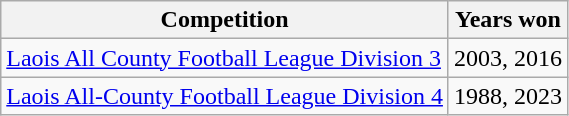<table class="wikitable">
<tr>
<th>Competition</th>
<th>Years won</th>
</tr>
<tr>
<td><a href='#'>Laois All County Football League Division 3</a></td>
<td cell 2>2003, 2016</td>
</tr>
<tr>
<td><a href='#'>Laois All-County Football League Division 4</a></td>
<td>1988, 2023</td>
</tr>
</table>
